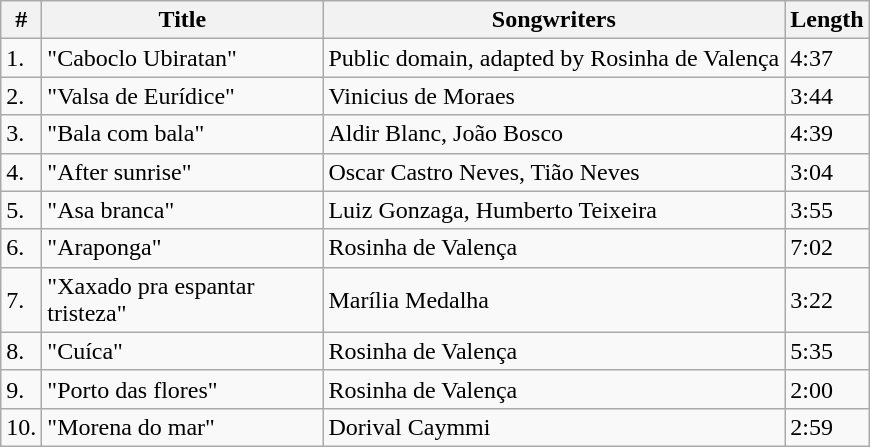<table class="wikitable">
<tr>
<th>#</th>
<th width="180">Title</th>
<th>Songwriters</th>
<th>Length</th>
</tr>
<tr>
<td>1.</td>
<td>"Caboclo Ubiratan"</td>
<td>Public domain, adapted by Rosinha de Valença</td>
<td>4:37</td>
</tr>
<tr>
<td>2.</td>
<td>"Valsa de Eurídice"</td>
<td>Vinicius de Moraes</td>
<td>3:44</td>
</tr>
<tr>
<td>3.</td>
<td>"Bala com bala"</td>
<td>Aldir Blanc, João Bosco</td>
<td>4:39</td>
</tr>
<tr>
<td>4.</td>
<td>"After sunrise"</td>
<td>Oscar Castro Neves, Tião Neves</td>
<td>3:04</td>
</tr>
<tr>
<td>5.</td>
<td>"Asa branca"</td>
<td>Luiz Gonzaga, Humberto Teixeira</td>
<td>3:55</td>
</tr>
<tr>
<td>6.</td>
<td>"Araponga"</td>
<td>Rosinha de Valença</td>
<td>7:02</td>
</tr>
<tr>
<td>7.</td>
<td>"Xaxado pra espantar tristeza"</td>
<td>Marília Medalha</td>
<td>3:22</td>
</tr>
<tr>
<td>8.</td>
<td>"Cuíca"</td>
<td>Rosinha de Valença</td>
<td>5:35</td>
</tr>
<tr>
<td>9.</td>
<td>"Porto das flores"</td>
<td>Rosinha de Valença</td>
<td>2:00</td>
</tr>
<tr>
<td>10.</td>
<td>"Morena do mar"</td>
<td>Dorival Caymmi</td>
<td>2:59</td>
</tr>
</table>
